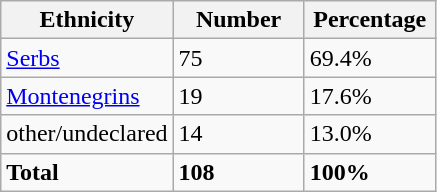<table class="wikitable">
<tr>
<th width="100px">Ethnicity</th>
<th width="80px">Number</th>
<th width="80px">Percentage</th>
</tr>
<tr>
<td><a href='#'>Serbs</a></td>
<td>75</td>
<td>69.4%</td>
</tr>
<tr>
<td><a href='#'>Montenegrins</a></td>
<td>19</td>
<td>17.6%</td>
</tr>
<tr>
<td>other/undeclared</td>
<td>14</td>
<td>13.0%</td>
</tr>
<tr>
<td><strong>Total</strong></td>
<td><strong>108</strong></td>
<td><strong>100%</strong></td>
</tr>
</table>
